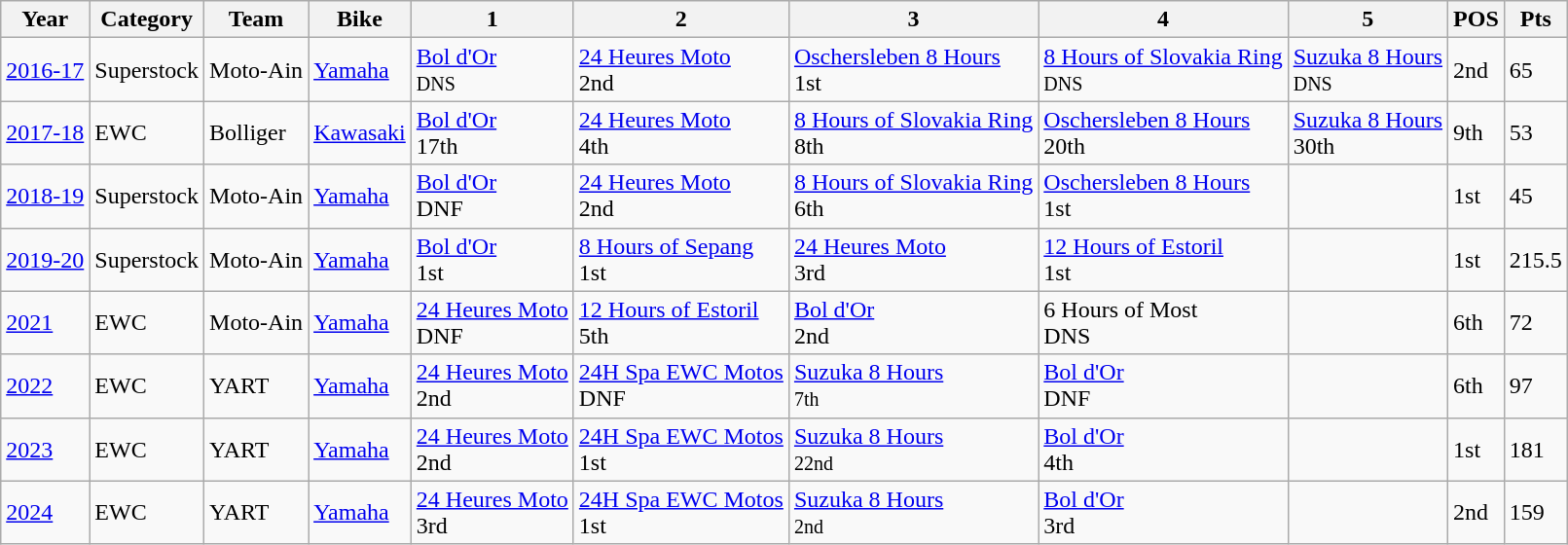<table class="wikitable">
<tr>
<th>Year</th>
<th>Category</th>
<th>Team</th>
<th>Bike</th>
<th>1</th>
<th>2</th>
<th>3</th>
<th>4</th>
<th>5</th>
<th>POS</th>
<th>Pts</th>
</tr>
<tr>
<td><a href='#'>2016-17</a></td>
<td>Superstock</td>
<td>Moto-Ain</td>
<td><a href='#'>Yamaha</a></td>
<td><a href='#'>Bol d'Or</a><br><small>DNS</small></td>
<td><a href='#'>24 Heures Moto</a><br>2nd</td>
<td><a href='#'>Oschersleben 8 Hours</a><br>1st</td>
<td><a href='#'>8 Hours of Slovakia Ring</a><br><small>DNS</small></td>
<td><a href='#'>Suzuka 8 Hours</a><br><small>DNS</small></td>
<td>2nd</td>
<td>65</td>
</tr>
<tr>
<td><a href='#'>2017-18</a></td>
<td>EWC</td>
<td>Bolliger</td>
<td><a href='#'>Kawasaki</a></td>
<td><a href='#'>Bol d'Or</a><br>17th</td>
<td><a href='#'>24 Heures Moto</a><br>4th</td>
<td><a href='#'>8 Hours of Slovakia Ring</a><br>8th</td>
<td><a href='#'>Oschersleben 8 Hours</a><br>20th</td>
<td><a href='#'>Suzuka 8 Hours</a><br>30th</td>
<td>9th</td>
<td>53</td>
</tr>
<tr>
<td><a href='#'>2018-19</a></td>
<td>Superstock</td>
<td>Moto-Ain</td>
<td><a href='#'>Yamaha</a></td>
<td><a href='#'>Bol d'Or</a><br>DNF</td>
<td><a href='#'>24 Heures Moto</a><br>2nd</td>
<td><a href='#'>8 Hours of Slovakia Ring</a><br>6th</td>
<td><a href='#'>Oschersleben 8 Hours</a><br>1st</td>
<td></td>
<td>1st</td>
<td>45</td>
</tr>
<tr>
<td><a href='#'>2019-20</a></td>
<td>Superstock</td>
<td>Moto-Ain</td>
<td><a href='#'>Yamaha</a></td>
<td><a href='#'>Bol d'Or</a><br>1st</td>
<td><a href='#'>8 Hours of Sepang</a><br>1st</td>
<td><a href='#'>24 Heures Moto</a><br>3rd</td>
<td><a href='#'>12 Hours of Estoril</a><br>1st</td>
<td></td>
<td>1st</td>
<td>215.5</td>
</tr>
<tr>
<td><a href='#'>2021</a></td>
<td>EWC</td>
<td>Moto-Ain</td>
<td><a href='#'>Yamaha</a></td>
<td><a href='#'>24 Heures Moto</a><br>DNF</td>
<td><a href='#'>12 Hours of Estoril</a><br>5th</td>
<td><a href='#'>Bol d'Or</a><br>2nd</td>
<td>6 Hours of Most<br>DNS</td>
<td></td>
<td>6th</td>
<td>72</td>
</tr>
<tr>
<td><a href='#'>2022</a></td>
<td>EWC</td>
<td>YART</td>
<td><a href='#'>Yamaha</a></td>
<td><a href='#'>24 Heures Moto</a><br>2nd</td>
<td><a href='#'>24H Spa EWC Motos</a><br>DNF</td>
<td><a href='#'>Suzuka 8 Hours</a><br><small>7th</small></td>
<td><a href='#'>Bol d'Or</a><br>DNF</td>
<td></td>
<td>6th</td>
<td>97</td>
</tr>
<tr>
<td><a href='#'>2023</a></td>
<td>EWC</td>
<td>YART</td>
<td><a href='#'>Yamaha</a></td>
<td><a href='#'>24 Heures Moto</a><br>2nd</td>
<td><a href='#'>24H Spa EWC Motos</a><br>1st</td>
<td><a href='#'>Suzuka 8 Hours</a><br><small>22nd</small></td>
<td><a href='#'>Bol d'Or</a><br>4th</td>
<td></td>
<td>1st</td>
<td>181</td>
</tr>
<tr>
<td><a href='#'>2024</a></td>
<td>EWC</td>
<td>YART</td>
<td><a href='#'>Yamaha</a></td>
<td><a href='#'>24 Heures Moto</a><br>3rd</td>
<td><a href='#'>24H Spa EWC Motos</a><br>1st</td>
<td><a href='#'>Suzuka 8 Hours</a><br><small>2nd</small></td>
<td><a href='#'>Bol d'Or</a><br>3rd</td>
<td></td>
<td>2nd</td>
<td>159</td>
</tr>
</table>
